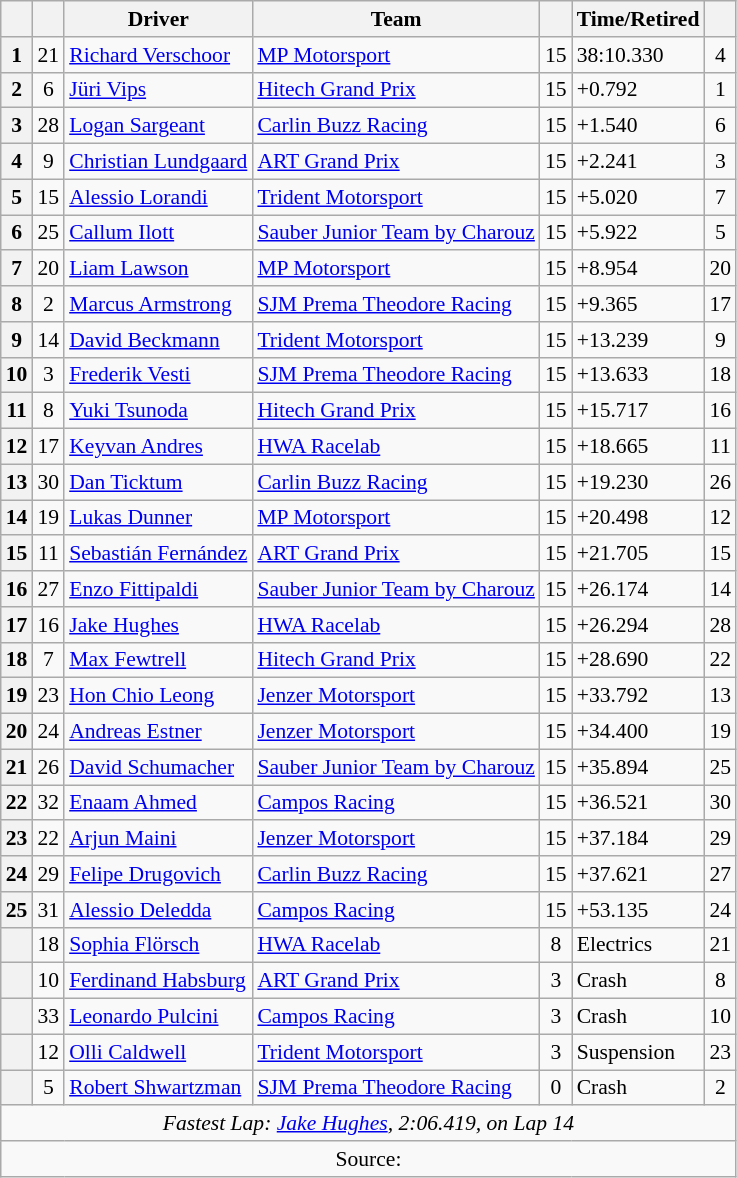<table class="wikitable" style="font-size:90%;">
<tr>
<th scope="col"></th>
<th scope="col"></th>
<th scope="col">Driver</th>
<th scope="col">Team</th>
<th scope="col"></th>
<th scope="col">Time/Retired</th>
<th scope="col"></th>
</tr>
<tr>
<th scope="row">1</th>
<td align="center">21</td>
<td> <a href='#'>Richard Verschoor</a></td>
<td><a href='#'>MP Motorsport</a></td>
<td align="center">15</td>
<td>38:10.330</td>
<td align="center">4</td>
</tr>
<tr>
<th scope="row">2</th>
<td align="center">6</td>
<td> <a href='#'>Jüri Vips</a></td>
<td><a href='#'>Hitech Grand Prix</a></td>
<td align="center">15</td>
<td>+0.792</td>
<td align="center">1</td>
</tr>
<tr>
<th scope="row">3</th>
<td align="center">28</td>
<td> <a href='#'>Logan Sargeant</a></td>
<td><a href='#'>Carlin Buzz Racing</a></td>
<td align="center">15</td>
<td>+1.540</td>
<td align="center">6</td>
</tr>
<tr>
<th scope="row">4</th>
<td align="center">9</td>
<td> <a href='#'>Christian Lundgaard</a></td>
<td><a href='#'>ART Grand Prix</a></td>
<td align="center">15</td>
<td>+2.241</td>
<td align="center">3</td>
</tr>
<tr>
<th scope="row">5</th>
<td align="center">15</td>
<td> <a href='#'>Alessio Lorandi</a></td>
<td><a href='#'>Trident Motorsport</a></td>
<td align="center">15</td>
<td>+5.020</td>
<td align="center">7</td>
</tr>
<tr>
<th scope="row">6</th>
<td align="center">25</td>
<td> <a href='#'>Callum Ilott</a></td>
<td><a href='#'>Sauber Junior Team by Charouz</a></td>
<td align="center">15</td>
<td>+5.922</td>
<td align="center">5</td>
</tr>
<tr>
<th scope="row">7</th>
<td align="center">20</td>
<td> <a href='#'>Liam Lawson</a></td>
<td><a href='#'>MP Motorsport</a></td>
<td align="center">15</td>
<td>+8.954</td>
<td align="center">20</td>
</tr>
<tr>
<th scope="row">8</th>
<td align="center">2</td>
<td> <a href='#'>Marcus Armstrong</a></td>
<td><a href='#'>SJM Prema Theodore Racing</a></td>
<td align="center">15</td>
<td>+9.365</td>
<td align="center">17</td>
</tr>
<tr>
<th scope="row">9</th>
<td align="center">14</td>
<td> <a href='#'>David Beckmann</a></td>
<td><a href='#'>Trident Motorsport</a></td>
<td align="center">15</td>
<td>+13.239</td>
<td align="center">9</td>
</tr>
<tr>
<th scope="row">10</th>
<td align="center">3</td>
<td> <a href='#'>Frederik Vesti</a></td>
<td><a href='#'>SJM Prema Theodore Racing</a></td>
<td align="center">15</td>
<td>+13.633</td>
<td align="center">18</td>
</tr>
<tr>
<th scope="row">11</th>
<td align="center">8</td>
<td> <a href='#'>Yuki Tsunoda</a></td>
<td><a href='#'>Hitech Grand Prix</a></td>
<td align="center">15</td>
<td>+15.717</td>
<td align="center">16</td>
</tr>
<tr>
<th scope="row">12</th>
<td align="center">17</td>
<td> <a href='#'>Keyvan Andres</a></td>
<td><a href='#'>HWA Racelab</a></td>
<td align="center">15</td>
<td>+18.665</td>
<td align="center">11</td>
</tr>
<tr>
<th scope="row">13</th>
<td align="center">30</td>
<td> <a href='#'>Dan Ticktum</a></td>
<td><a href='#'>Carlin Buzz Racing</a></td>
<td align="center">15</td>
<td>+19.230</td>
<td align="center">26</td>
</tr>
<tr>
<th scope="row">14</th>
<td align="center">19</td>
<td> <a href='#'>Lukas Dunner</a></td>
<td><a href='#'>MP Motorsport</a></td>
<td align="center">15</td>
<td>+20.498</td>
<td align="center">12</td>
</tr>
<tr>
<th scope="row">15</th>
<td align="center">11</td>
<td> <a href='#'>Sebastián Fernández</a></td>
<td><a href='#'>ART Grand Prix</a></td>
<td align="center">15</td>
<td>+21.705</td>
<td align="center">15</td>
</tr>
<tr>
<th scope="row">16</th>
<td align="center">27</td>
<td> <a href='#'>Enzo Fittipaldi</a></td>
<td><a href='#'>Sauber Junior Team by Charouz</a></td>
<td align="center">15</td>
<td>+26.174</td>
<td align="center">14</td>
</tr>
<tr>
<th scope="row">17</th>
<td align="center">16</td>
<td> <a href='#'>Jake Hughes</a></td>
<td><a href='#'>HWA Racelab</a></td>
<td align="center">15</td>
<td>+26.294</td>
<td align="center">28</td>
</tr>
<tr>
<th scope="row">18</th>
<td align="center">7</td>
<td> <a href='#'>Max Fewtrell</a></td>
<td><a href='#'>Hitech Grand Prix</a></td>
<td align="center">15</td>
<td>+28.690</td>
<td align="center">22</td>
</tr>
<tr>
<th scope="row">19</th>
<td align="center">23</td>
<td> <a href='#'>Hon Chio Leong</a></td>
<td><a href='#'>Jenzer Motorsport</a></td>
<td align="center">15</td>
<td>+33.792</td>
<td align="center">13</td>
</tr>
<tr>
<th scope="row">20</th>
<td align="center">24</td>
<td> <a href='#'>Andreas Estner</a></td>
<td><a href='#'>Jenzer Motorsport</a></td>
<td align="center">15</td>
<td>+34.400</td>
<td align="center">19</td>
</tr>
<tr>
<th scope="row">21</th>
<td align="center">26</td>
<td> <a href='#'>David Schumacher</a></td>
<td><a href='#'>Sauber Junior Team by Charouz</a></td>
<td align="center">15</td>
<td>+35.894</td>
<td align="center">25</td>
</tr>
<tr>
<th scope="row">22</th>
<td align="center">32</td>
<td> <a href='#'>Enaam Ahmed</a></td>
<td><a href='#'>Campos Racing</a></td>
<td align="center">15</td>
<td>+36.521</td>
<td align="center">30</td>
</tr>
<tr>
<th scope="row">23</th>
<td align="center">22</td>
<td> <a href='#'>Arjun Maini</a></td>
<td><a href='#'>Jenzer Motorsport</a></td>
<td align="center">15</td>
<td>+37.184</td>
<td align="center">29</td>
</tr>
<tr>
<th scope="row">24</th>
<td align="center">29</td>
<td> <a href='#'>Felipe Drugovich</a></td>
<td><a href='#'>Carlin Buzz Racing</a></td>
<td align="center">15</td>
<td>+37.621</td>
<td align="center">27</td>
</tr>
<tr>
<th scope="row">25</th>
<td align="center">31</td>
<td> <a href='#'>Alessio Deledda</a></td>
<td><a href='#'>Campos Racing</a></td>
<td align="center">15</td>
<td>+53.135</td>
<td align="center">24</td>
</tr>
<tr>
<th scope="row"></th>
<td align="center">18</td>
<td> <a href='#'>Sophia Flörsch</a></td>
<td><a href='#'>HWA Racelab</a></td>
<td align="center">8</td>
<td>Electrics</td>
<td align="center">21</td>
</tr>
<tr>
<th scope="row"></th>
<td align="center">10</td>
<td> <a href='#'>Ferdinand Habsburg</a></td>
<td><a href='#'>ART Grand Prix</a></td>
<td align="center">3</td>
<td>Crash</td>
<td align="center">8</td>
</tr>
<tr>
<th scope="row"></th>
<td align="center">33</td>
<td> <a href='#'>Leonardo Pulcini</a></td>
<td><a href='#'>Campos Racing</a></td>
<td align="center">3</td>
<td>Crash</td>
<td align="center">10</td>
</tr>
<tr>
<th scope=row"></th>
<td align="center">12</td>
<td> <a href='#'>Olli Caldwell</a></td>
<td><a href='#'>Trident Motorsport</a></td>
<td align="center">3</td>
<td>Suspension</td>
<td align="center">23</td>
</tr>
<tr>
<th scope="row"></th>
<td align="center">5</td>
<td> <a href='#'>Robert Shwartzman</a></td>
<td><a href='#'>SJM Prema Theodore Racing</a></td>
<td align="center">0</td>
<td>Crash</td>
<td align="center">2</td>
</tr>
<tr>
<td align=center colspan=7><em>Fastest Lap: <a href='#'>Jake Hughes</a>, 2:06.419,  on Lap 14</em></td>
</tr>
<tr>
<td colspan=7 align="center">Source:</td>
</tr>
</table>
